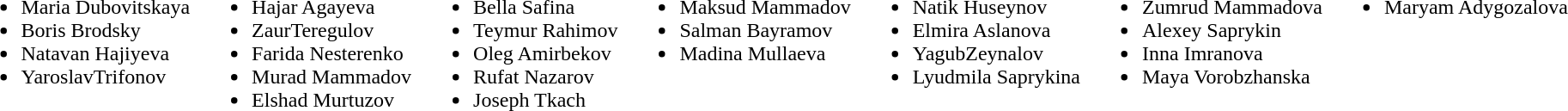<table>
<tr style="vertical-align: top;">
<td><br><ul><li>Maria Dubovitskaya</li><li>Boris Brodsky</li><li>Natavan Hajiyeva</li><li>YaroslavTrifonov</li></ul></td>
<td></td>
<td><br><ul><li>Hajar Agayeva</li><li>ZaurTeregulov</li><li>Farida Nesterenko</li><li>Murad Mammadov</li><li>Elshad Murtuzov</li></ul></td>
<td></td>
<td><br><ul><li>Bella Safina</li><li>Teymur Rahimov</li><li>Oleg Amirbekov</li><li>Rufat Nazarov</li><li>Joseph Tkach</li></ul></td>
<td></td>
<td><br><ul><li>Maksud Mammadov</li><li>Salman Bayramov</li><li>Madina Mullaeva</li></ul></td>
<td></td>
<td><br><ul><li>Natik Huseynov</li><li>Elmira Aslanova</li><li>YagubZeynalov</li><li>Lyudmila Saprykina</li></ul></td>
<td></td>
<td><br><ul><li>Zumrud Mammadova</li><li>Alexey Saprykin</li><li>Inna Imranova</li><li>Maya Vorobzhanska</li></ul></td>
<td></td>
<td><br><ul><li>Maryam Adygozalova</li></ul></td>
</tr>
</table>
